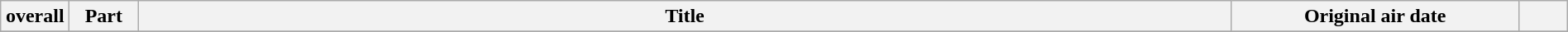<table class="wikitable" style="width:100%; margin:auto; background:#FFF;">
<tr>
<th style="width:3em;" scope=col> overall</th>
<th style="width:3em;" scope=col>Part</th>
<th scope=col>Title</th>
<th style="width:14em;" scope=col>Original air date</th>
<th style="width:2em;" scope=col></th>
</tr>
<tr>
</tr>
</table>
